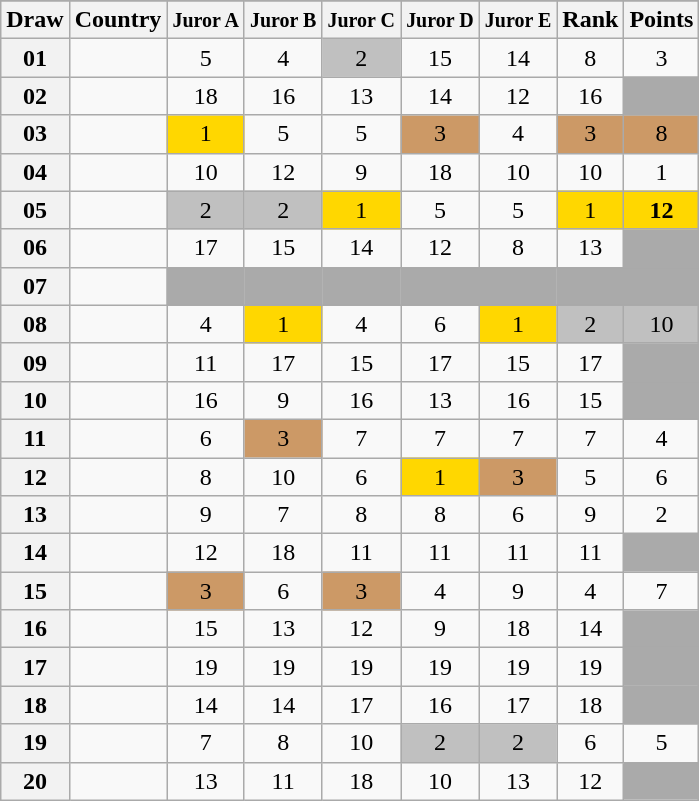<table class="sortable wikitable collapsible plainrowheaders" style="text-align:center;">
<tr>
</tr>
<tr>
<th scope="col">Draw</th>
<th scope="col">Country</th>
<th scope="col"><small>Juror A</small></th>
<th scope="col"><small>Juror B</small></th>
<th scope="col"><small>Juror C</small></th>
<th scope="col"><small>Juror D</small></th>
<th scope="col"><small>Juror E</small></th>
<th scope="col">Rank</th>
<th scope="col">Points</th>
</tr>
<tr>
<th scope="row" style="text-align:center;">01</th>
<td style="text-align:left;"></td>
<td>5</td>
<td>4</td>
<td style="background:silver;">2</td>
<td>15</td>
<td>14</td>
<td>8</td>
<td>3</td>
</tr>
<tr>
<th scope="row" style="text-align:center;">02</th>
<td style="text-align:left;"></td>
<td>18</td>
<td>16</td>
<td>13</td>
<td>14</td>
<td>12</td>
<td>16</td>
<td style="background:#AAAAAA;"></td>
</tr>
<tr>
<th scope="row" style="text-align:center;">03</th>
<td style="text-align:left;"></td>
<td style="background:gold;">1</td>
<td>5</td>
<td>5</td>
<td style="background:#CC9966;">3</td>
<td>4</td>
<td style="background:#CC9966;">3</td>
<td style="background:#CC9966;">8</td>
</tr>
<tr>
<th scope="row" style="text-align:center;">04</th>
<td style="text-align:left;"></td>
<td>10</td>
<td>12</td>
<td>9</td>
<td>18</td>
<td>10</td>
<td>10</td>
<td>1</td>
</tr>
<tr>
<th scope="row" style="text-align:center;">05</th>
<td style="text-align:left;"></td>
<td style="background:silver;">2</td>
<td style="background:silver;">2</td>
<td style="background:gold;">1</td>
<td>5</td>
<td>5</td>
<td style="background:gold;">1</td>
<td style="background:gold;"><strong>12</strong></td>
</tr>
<tr>
<th scope="row" style="text-align:center;">06</th>
<td style="text-align:left;"></td>
<td>17</td>
<td>15</td>
<td>14</td>
<td>12</td>
<td>8</td>
<td>13</td>
<td style="background:#AAAAAA;"></td>
</tr>
<tr class="sortbottom">
<th scope="row" style="text-align:center;">07</th>
<td style="text-align:left;"></td>
<td style="background:#AAAAAA;"></td>
<td style="background:#AAAAAA;"></td>
<td style="background:#AAAAAA;"></td>
<td style="background:#AAAAAA;"></td>
<td style="background:#AAAAAA;"></td>
<td style="background:#AAAAAA;"></td>
<td style="background:#AAAAAA;"></td>
</tr>
<tr>
<th scope="row" style="text-align:center;">08</th>
<td style="text-align:left;"></td>
<td>4</td>
<td style="background:gold;">1</td>
<td>4</td>
<td>6</td>
<td style="background:gold;">1</td>
<td style="background:silver;">2</td>
<td style="background:silver;">10</td>
</tr>
<tr>
<th scope="row" style="text-align:center;">09</th>
<td style="text-align:left;"></td>
<td>11</td>
<td>17</td>
<td>15</td>
<td>17</td>
<td>15</td>
<td>17</td>
<td style="background:#AAAAAA;"></td>
</tr>
<tr>
<th scope="row" style="text-align:center;">10</th>
<td style="text-align:left;"></td>
<td>16</td>
<td>9</td>
<td>16</td>
<td>13</td>
<td>16</td>
<td>15</td>
<td style="background:#AAAAAA;"></td>
</tr>
<tr>
<th scope="row" style="text-align:center;">11</th>
<td style="text-align:left;"></td>
<td>6</td>
<td style="background:#CC9966;">3</td>
<td>7</td>
<td>7</td>
<td>7</td>
<td>7</td>
<td>4</td>
</tr>
<tr>
<th scope="row" style="text-align:center;">12</th>
<td style="text-align:left;"></td>
<td>8</td>
<td>10</td>
<td>6</td>
<td style="background:gold;">1</td>
<td style="background:#CC9966;">3</td>
<td>5</td>
<td>6</td>
</tr>
<tr>
<th scope="row" style="text-align:center;">13</th>
<td style="text-align:left;"></td>
<td>9</td>
<td>7</td>
<td>8</td>
<td>8</td>
<td>6</td>
<td>9</td>
<td>2</td>
</tr>
<tr>
<th scope="row" style="text-align:center;">14</th>
<td style="text-align:left;"></td>
<td>12</td>
<td>18</td>
<td>11</td>
<td>11</td>
<td>11</td>
<td>11</td>
<td style="background:#AAAAAA;"></td>
</tr>
<tr>
<th scope="row" style="text-align:center;">15</th>
<td style="text-align:left;"></td>
<td style="background:#CC9966;">3</td>
<td>6</td>
<td style="background:#CC9966;">3</td>
<td>4</td>
<td>9</td>
<td>4</td>
<td>7</td>
</tr>
<tr>
<th scope="row" style="text-align:center;">16</th>
<td style="text-align:left;"></td>
<td>15</td>
<td>13</td>
<td>12</td>
<td>9</td>
<td>18</td>
<td>14</td>
<td style="background:#AAAAAA;"></td>
</tr>
<tr>
<th scope="row" style="text-align:center;">17</th>
<td style="text-align:left;"></td>
<td>19</td>
<td>19</td>
<td>19</td>
<td>19</td>
<td>19</td>
<td>19</td>
<td style="background:#AAAAAA;"></td>
</tr>
<tr>
<th scope="row" style="text-align:center;">18</th>
<td style="text-align:left;"></td>
<td>14</td>
<td>14</td>
<td>17</td>
<td>16</td>
<td>17</td>
<td>18</td>
<td style="background:#AAAAAA;"></td>
</tr>
<tr>
<th scope="row" style="text-align:center;">19</th>
<td style="text-align:left;"></td>
<td>7</td>
<td>8</td>
<td>10</td>
<td style="background:silver;">2</td>
<td style="background:silver;">2</td>
<td>6</td>
<td>5</td>
</tr>
<tr>
<th scope="row" style="text-align:center;">20</th>
<td style="text-align:left;"></td>
<td>13</td>
<td>11</td>
<td>18</td>
<td>10</td>
<td>13</td>
<td>12</td>
<td style="background:#AAAAAA;"></td>
</tr>
</table>
